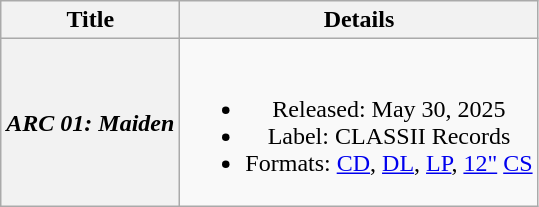<table class="wikitable plainrowheaders" style="text-align:center">
<tr>
<th scope="col">Title</th>
<th scope="col">Details</th>
</tr>
<tr>
<th scope="row"><em>ARC 01: Maiden</em></th>
<td><br><ul><li>Released: May 30, 2025</li><li>Label: CLASSII Records</li><li>Formats: <a href='#'>CD</a>, <a href='#'>DL</a>, <a href='#'>LP</a>, <a href='#'>12"</a> <a href='#'>CS</a></li></ul></td>
</tr>
</table>
